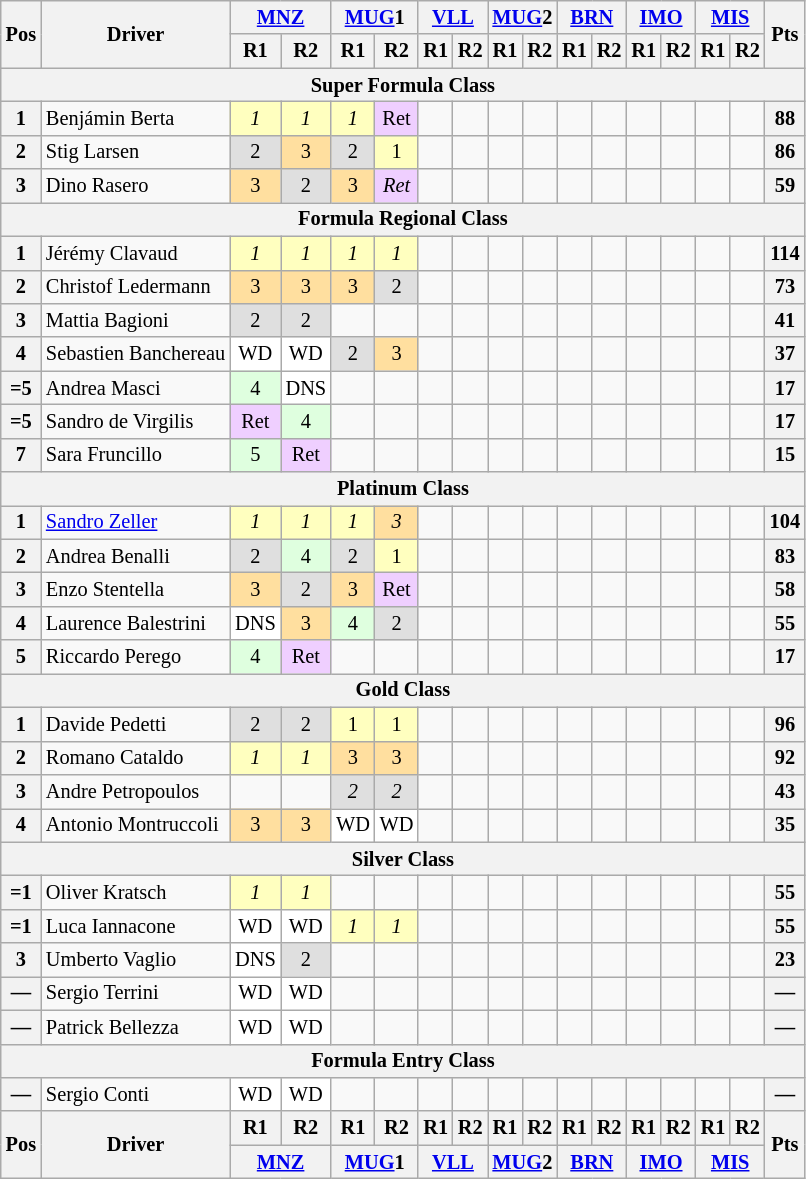<table class="wikitable" style="font-size:85%; text-align:center">
<tr>
<th rowspan="2" valign="middle">Pos</th>
<th rowspan="2" valign="middle">Driver</th>
<th colspan="2"><a href='#'>MNZ</a><br></th>
<th colspan="2"><a href='#'>MUG</a>1<br></th>
<th colspan="2"><a href='#'>VLL</a><br></th>
<th colspan="2"><a href='#'>MUG</a>2<br></th>
<th colspan="2"><a href='#'>BRN</a><br></th>
<th colspan="2"><a href='#'>IMO</a><br></th>
<th colspan="2"><a href='#'>MIS</a><br></th>
<th rowspan="2" valign="middle">Pts</th>
</tr>
<tr>
<th>R1</th>
<th>R2</th>
<th>R1</th>
<th>R2</th>
<th>R1</th>
<th>R2</th>
<th>R1</th>
<th>R2</th>
<th>R1</th>
<th>R2</th>
<th>R1</th>
<th>R2</th>
<th>R1</th>
<th>R2</th>
</tr>
<tr>
<th colspan="17">Super Formula Class</th>
</tr>
<tr>
<th>1</th>
<td align="left"> Benjámin Berta</td>
<td style="background:#FFFFBF;"><em>1</em></td>
<td style="background:#FFFFBF;"><em>1</em></td>
<td style="background:#FFFFBF;"><em>1</em></td>
<td style="background:#EFCFFF;">Ret</td>
<td></td>
<td></td>
<td></td>
<td></td>
<td></td>
<td></td>
<td></td>
<td></td>
<td></td>
<td></td>
<th>88</th>
</tr>
<tr>
<th>2</th>
<td align="left"> Stig Larsen</td>
<td style="background:#DFDFDF;">2</td>
<td style="background:#FFDF9F;">3</td>
<td style="background:#DFDFDF;">2</td>
<td style="background:#FFFFBF;">1</td>
<td></td>
<td></td>
<td></td>
<td></td>
<td></td>
<td></td>
<td></td>
<td></td>
<td></td>
<td></td>
<th>86</th>
</tr>
<tr>
<th>3</th>
<td align="left"> Dino Rasero</td>
<td style="background:#FFDF9F;">3</td>
<td style="background:#DFDFDF;">2</td>
<td style="background:#FFDF9F;">3</td>
<td style="background:#EFCFFF;"><em>Ret</em></td>
<td></td>
<td></td>
<td></td>
<td></td>
<td></td>
<td></td>
<td></td>
<td></td>
<td></td>
<td></td>
<th>59</th>
</tr>
<tr>
<th colspan="17">Formula Regional Class</th>
</tr>
<tr>
<th>1</th>
<td align="left"> Jérémy Clavaud</td>
<td style="background:#FFFFBF;"><em>1</em></td>
<td style="background:#FFFFBF;"><em>1</em></td>
<td style="background:#FFFFBF;"><em>1</em></td>
<td style="background:#FFFFBF;"><em>1</em></td>
<td></td>
<td></td>
<td></td>
<td></td>
<td></td>
<td></td>
<td></td>
<td></td>
<td></td>
<td></td>
<th>114</th>
</tr>
<tr>
<th>2</th>
<td align="left"> Christof Ledermann</td>
<td style="background:#FFDF9F;">3</td>
<td style="background:#FFDF9F;">3</td>
<td style="background:#FFDF9F;">3</td>
<td style="background:#DFDFDF;">2</td>
<td></td>
<td></td>
<td></td>
<td></td>
<td></td>
<td></td>
<td></td>
<td></td>
<td></td>
<td></td>
<th>73</th>
</tr>
<tr>
<th>3</th>
<td align="left"> Mattia Bagioni</td>
<td style="background:#DFDFDF;">2</td>
<td style="background:#DFDFDF;">2</td>
<td></td>
<td></td>
<td></td>
<td></td>
<td></td>
<td></td>
<td></td>
<td></td>
<td></td>
<td></td>
<td></td>
<td></td>
<th>41</th>
</tr>
<tr>
<th>4</th>
<td align="left"> Sebastien Banchereau</td>
<td style="background:#FFFFFF;">WD</td>
<td style="background:#FFFFFF;">WD</td>
<td style="background:#DFDFDF;">2</td>
<td style="background:#FFDF9F;">3</td>
<td></td>
<td></td>
<td></td>
<td></td>
<td></td>
<td></td>
<td></td>
<td></td>
<td></td>
<td></td>
<th>37</th>
</tr>
<tr>
<th>=5</th>
<td align="left"> Andrea Masci</td>
<td style="background:#DFFFDF;">4</td>
<td style="background:#FFFFFF;">DNS</td>
<td></td>
<td></td>
<td></td>
<td></td>
<td></td>
<td></td>
<td></td>
<td></td>
<td></td>
<td></td>
<td></td>
<td></td>
<th>17</th>
</tr>
<tr>
<th>=5</th>
<td align="left"> Sandro de Virgilis</td>
<td style="background:#EFCFFF;">Ret</td>
<td style="background:#DFFFDF;">4</td>
<td></td>
<td></td>
<td></td>
<td></td>
<td></td>
<td></td>
<td></td>
<td></td>
<td></td>
<td></td>
<td></td>
<td></td>
<th>17</th>
</tr>
<tr>
<th>7</th>
<td align="left"> Sara Fruncillo</td>
<td style="background:#DFFFDF;">5</td>
<td style="background:#EFCFFF;">Ret</td>
<td></td>
<td></td>
<td></td>
<td></td>
<td></td>
<td></td>
<td></td>
<td></td>
<td></td>
<td></td>
<td></td>
<td></td>
<th>15</th>
</tr>
<tr>
<th colspan="17">Platinum Class</th>
</tr>
<tr>
<th>1</th>
<td align="left"> <a href='#'>Sandro Zeller</a></td>
<td style="background:#FFFFBF;"><em>1</em></td>
<td style="background:#FFFFBF;"><em>1</em></td>
<td style="background:#FFFFBF;"><em>1</em></td>
<td style="background:#FFDF9F;"><em>3</em></td>
<td></td>
<td></td>
<td></td>
<td></td>
<td></td>
<td></td>
<td></td>
<td></td>
<td></td>
<td></td>
<th>104</th>
</tr>
<tr>
<th>2</th>
<td align="left"> Andrea Benalli</td>
<td style="background:#DFDFDF;">2</td>
<td style="background:#DFFFDF;">4</td>
<td style="background:#DFDFDF;">2</td>
<td style="background:#FFFFBF;">1</td>
<td></td>
<td></td>
<td></td>
<td></td>
<td></td>
<td></td>
<td></td>
<td></td>
<td></td>
<td></td>
<th>83</th>
</tr>
<tr>
<th>3</th>
<td align="left"> Enzo Stentella</td>
<td style="background:#FFDF9F;">3</td>
<td style="background:#DFDFDF;">2</td>
<td style="background:#FFDF9F;">3</td>
<td style="background:#EFCFFF;">Ret</td>
<td></td>
<td></td>
<td></td>
<td></td>
<td></td>
<td></td>
<td></td>
<td></td>
<td></td>
<td></td>
<th>58</th>
</tr>
<tr>
<th>4</th>
<td align="left"> Laurence Balestrini</td>
<td style="background:#FFFFFF;">DNS</td>
<td style="background:#FFDF9F;">3</td>
<td style="background:#DFFFDF;">4</td>
<td style="background:#DFDFDF;">2</td>
<td></td>
<td></td>
<td></td>
<td></td>
<td></td>
<td></td>
<td></td>
<td></td>
<td></td>
<td></td>
<th>55</th>
</tr>
<tr>
<th>5</th>
<td align="left"> Riccardo Perego</td>
<td style="background:#DFFFDF;">4</td>
<td style="background:#EFCFFF;">Ret</td>
<td></td>
<td></td>
<td></td>
<td></td>
<td></td>
<td></td>
<td></td>
<td></td>
<td></td>
<td></td>
<td></td>
<td></td>
<th>17</th>
</tr>
<tr>
<th colspan="17">Gold Class</th>
</tr>
<tr>
<th>1</th>
<td align="left"> Davide Pedetti</td>
<td style="background:#DFDFDF;">2</td>
<td style="background:#DFDFDF;">2</td>
<td style="background:#FFFFBF;">1</td>
<td style="background:#FFFFBF;">1</td>
<td></td>
<td></td>
<td></td>
<td></td>
<td></td>
<td></td>
<td></td>
<td></td>
<td></td>
<td></td>
<th>96</th>
</tr>
<tr>
<th>2</th>
<td align="left"> Romano Cataldo</td>
<td style="background:#FFFFBF;"><em>1</em></td>
<td style="background:#FFFFBF;"><em>1</em></td>
<td style="background:#FFDF9F;">3</td>
<td style="background:#FFDF9F;">3</td>
<td></td>
<td></td>
<td></td>
<td></td>
<td></td>
<td></td>
<td></td>
<td></td>
<td></td>
<td></td>
<th>92</th>
</tr>
<tr>
<th>3</th>
<td align="left"> Andre Petropoulos</td>
<td></td>
<td></td>
<td style="background:#DFDFDF;"><em>2</em></td>
<td style="background:#DFDFDF;"><em>2</em></td>
<td></td>
<td></td>
<td></td>
<td></td>
<td></td>
<td></td>
<td></td>
<td></td>
<td></td>
<td></td>
<th>43</th>
</tr>
<tr>
<th>4</th>
<td align="left"> Antonio Montruccoli</td>
<td style="background:#FFDF9F;">3</td>
<td style="background:#FFDF9F;">3</td>
<td style="background:#FFFFFF;">WD</td>
<td style="background:#FFFFFF;">WD</td>
<td></td>
<td></td>
<td></td>
<td></td>
<td></td>
<td></td>
<td></td>
<td></td>
<td></td>
<td></td>
<th>35</th>
</tr>
<tr>
<th colspan="17">Silver Class</th>
</tr>
<tr>
<th>=1</th>
<td align="left"> Oliver Kratsch</td>
<td style="background:#FFFFBF;"><em>1</em></td>
<td style="background:#FFFFBF;"><em>1</em></td>
<td></td>
<td></td>
<td></td>
<td></td>
<td></td>
<td></td>
<td></td>
<td></td>
<td></td>
<td></td>
<td></td>
<td></td>
<th>55</th>
</tr>
<tr>
<th>=1</th>
<td align="left"> Luca Iannacone</td>
<td style="background:#FFFFFF;">WD</td>
<td style="background:#FFFFFF;">WD</td>
<td style="background:#FFFFBF;"><em>1</em></td>
<td style="background:#FFFFBF;"><em>1</em></td>
<td></td>
<td></td>
<td></td>
<td></td>
<td></td>
<td></td>
<td></td>
<td></td>
<td></td>
<td></td>
<th>55</th>
</tr>
<tr>
<th>3</th>
<td align="left"> Umberto Vaglio</td>
<td style="background:#FFFFFF;">DNS</td>
<td style="background:#DFDFDF;">2</td>
<td></td>
<td></td>
<td></td>
<td></td>
<td></td>
<td></td>
<td></td>
<td></td>
<td></td>
<td></td>
<td></td>
<td></td>
<th>23</th>
</tr>
<tr>
<th>—</th>
<td align="left"> Sergio Terrini</td>
<td style="background:#FFFFFF;">WD</td>
<td style="background:#FFFFFF;">WD</td>
<td></td>
<td></td>
<td></td>
<td></td>
<td></td>
<td></td>
<td></td>
<td></td>
<td></td>
<td></td>
<td></td>
<td></td>
<th>—</th>
</tr>
<tr>
<th>—</th>
<td align="left"> Patrick Bellezza</td>
<td style="background:#FFFFFF;">WD</td>
<td style="background:#FFFFFF;">WD</td>
<td></td>
<td></td>
<td></td>
<td></td>
<td></td>
<td></td>
<td></td>
<td></td>
<td></td>
<td></td>
<td></td>
<td></td>
<th>—</th>
</tr>
<tr>
<th colspan="17">Formula Entry Class</th>
</tr>
<tr>
<th>—</th>
<td align="left"> Sergio Conti</td>
<td style="background:#FFFFFF;">WD</td>
<td style="background:#FFFFFF;">WD</td>
<td></td>
<td></td>
<td></td>
<td></td>
<td></td>
<td></td>
<td></td>
<td></td>
<td></td>
<td></td>
<td></td>
<td></td>
<th>—</th>
</tr>
<tr>
<th rowspan="2">Pos</th>
<th rowspan="2">Driver</th>
<th>R1</th>
<th>R2</th>
<th>R1</th>
<th>R2</th>
<th>R1</th>
<th>R2</th>
<th>R1</th>
<th>R2</th>
<th>R1</th>
<th>R2</th>
<th>R1</th>
<th>R2</th>
<th>R1</th>
<th>R2</th>
<th rowspan="2">Pts</th>
</tr>
<tr>
<th colspan="2"><a href='#'>MNZ</a><br></th>
<th colspan="2"><a href='#'>MUG</a>1<br></th>
<th colspan="2"><a href='#'>VLL</a><br></th>
<th colspan="2"><a href='#'>MUG</a>2<br></th>
<th colspan="2"><a href='#'>BRN</a><br></th>
<th colspan="2"><a href='#'>IMO</a><br></th>
<th colspan="2"><a href='#'>MIS</a><br></th>
</tr>
</table>
